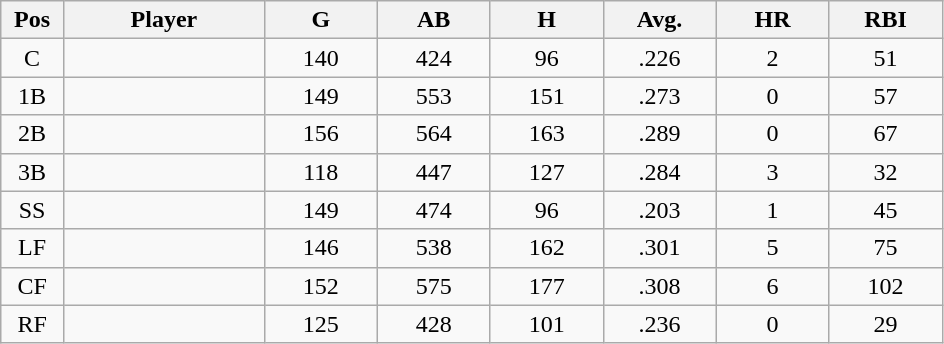<table class="wikitable sortable">
<tr>
<th bgcolor="#DDDDFF" width="5%">Pos</th>
<th bgcolor="#DDDDFF" width="16%">Player</th>
<th bgcolor="#DDDDFF" width="9%">G</th>
<th bgcolor="#DDDDFF" width="9%">AB</th>
<th bgcolor="#DDDDFF" width="9%">H</th>
<th bgcolor="#DDDDFF" width="9%">Avg.</th>
<th bgcolor="#DDDDFF" width="9%">HR</th>
<th bgcolor="#DDDDFF" width="9%">RBI</th>
</tr>
<tr align="center">
<td>C</td>
<td></td>
<td>140</td>
<td>424</td>
<td>96</td>
<td>.226</td>
<td>2</td>
<td>51</td>
</tr>
<tr align="center">
<td>1B</td>
<td></td>
<td>149</td>
<td>553</td>
<td>151</td>
<td>.273</td>
<td>0</td>
<td>57</td>
</tr>
<tr align="center">
<td>2B</td>
<td></td>
<td>156</td>
<td>564</td>
<td>163</td>
<td>.289</td>
<td>0</td>
<td>67</td>
</tr>
<tr align="center">
<td>3B</td>
<td></td>
<td>118</td>
<td>447</td>
<td>127</td>
<td>.284</td>
<td>3</td>
<td>32</td>
</tr>
<tr align="center">
<td>SS</td>
<td></td>
<td>149</td>
<td>474</td>
<td>96</td>
<td>.203</td>
<td>1</td>
<td>45</td>
</tr>
<tr align="center">
<td>LF</td>
<td></td>
<td>146</td>
<td>538</td>
<td>162</td>
<td>.301</td>
<td>5</td>
<td>75</td>
</tr>
<tr align="center">
<td>CF</td>
<td></td>
<td>152</td>
<td>575</td>
<td>177</td>
<td>.308</td>
<td>6</td>
<td>102</td>
</tr>
<tr align="center">
<td>RF</td>
<td></td>
<td>125</td>
<td>428</td>
<td>101</td>
<td>.236</td>
<td>0</td>
<td>29</td>
</tr>
</table>
